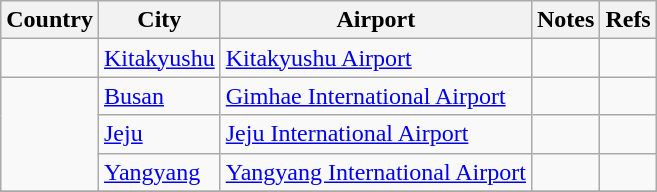<table class="sortable wikitable">
<tr>
<th>Country</th>
<th>City</th>
<th>Airport</th>
<th>Notes</th>
<th>Refs</th>
</tr>
<tr>
<td></td>
<td><a href='#'>Kitakyushu</a></td>
<td><a href='#'>Kitakyushu Airport</a></td>
<td></td>
<td align=center></td>
</tr>
<tr>
<td rowspan="3"></td>
<td><a href='#'>Busan</a></td>
<td><a href='#'>Gimhae International Airport</a></td>
<td></td>
<td align=center></td>
</tr>
<tr>
<td><a href='#'>Jeju</a></td>
<td><a href='#'>Jeju International Airport</a></td>
<td></td>
<td align=center></td>
</tr>
<tr>
<td><a href='#'>Yangyang</a></td>
<td><a href='#'>Yangyang International Airport</a></td>
<td></td>
<td align=center></td>
</tr>
<tr>
</tr>
</table>
